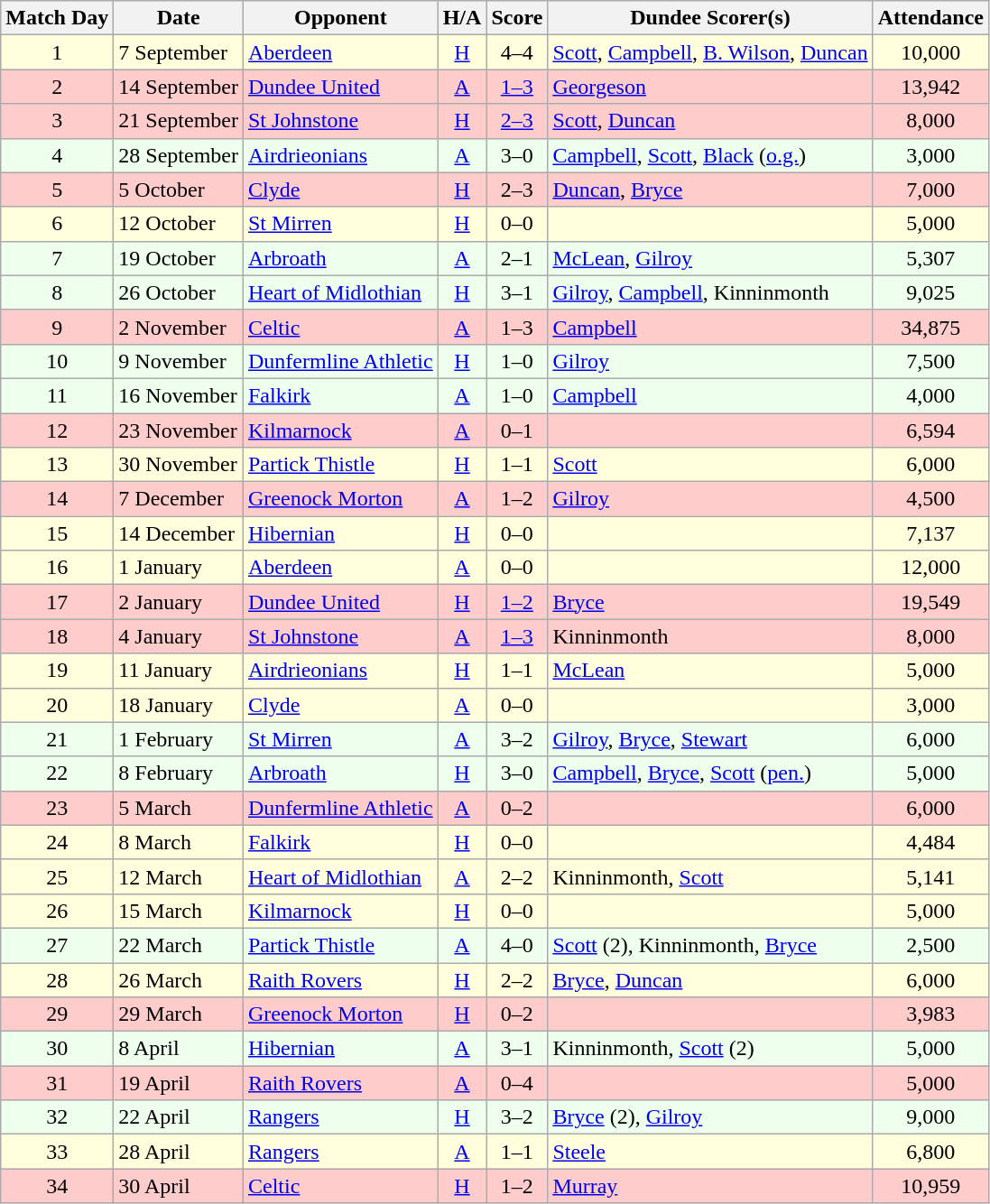<table class="wikitable" style="text-align:center">
<tr>
<th>Match Day</th>
<th>Date</th>
<th>Opponent</th>
<th>H/A</th>
<th>Score</th>
<th>Dundee Scorer(s)</th>
<th>Attendance</th>
</tr>
<tr bgcolor="#FFFFDD">
<td>1</td>
<td align="left">7 September</td>
<td align="left"><a href='#'>Aberdeen</a></td>
<td><a href='#'>H</a></td>
<td>4–4</td>
<td align="left"><a href='#'>Scott</a>, <a href='#'>Campbell</a>, <a href='#'>B. Wilson</a>, <a href='#'>Duncan</a></td>
<td>10,000</td>
</tr>
<tr bgcolor="#FFCCCC">
<td>2</td>
<td align="left">14 September</td>
<td align="left"><a href='#'>Dundee United</a></td>
<td><a href='#'>A</a></td>
<td><a href='#'>1–3</a></td>
<td align="left"><a href='#'>Georgeson</a></td>
<td>13,942</td>
</tr>
<tr bgcolor="#FFCCCC">
<td>3</td>
<td align="left">21 September</td>
<td align="left"><a href='#'>St Johnstone</a></td>
<td><a href='#'>H</a></td>
<td><a href='#'>2–3</a></td>
<td align="left"><a href='#'>Scott</a>, <a href='#'>Duncan</a></td>
<td>8,000</td>
</tr>
<tr bgcolor="#EEFFEE">
<td>4</td>
<td align="left">28 September</td>
<td align="left"><a href='#'>Airdrieonians</a></td>
<td><a href='#'>A</a></td>
<td>3–0</td>
<td align="left"><a href='#'>Campbell</a>, <a href='#'>Scott</a>, <a href='#'>Black</a> (<a href='#'>o.g.</a>)</td>
<td>3,000</td>
</tr>
<tr bgcolor="#FFCCCC">
<td>5</td>
<td align="left">5 October</td>
<td align="left"><a href='#'>Clyde</a></td>
<td><a href='#'>H</a></td>
<td>2–3</td>
<td align="left"><a href='#'>Duncan</a>, <a href='#'>Bryce</a></td>
<td>7,000</td>
</tr>
<tr bgcolor="#FFFFDD">
<td>6</td>
<td align="left">12 October</td>
<td align="left"><a href='#'>St Mirren</a></td>
<td><a href='#'>H</a></td>
<td>0–0</td>
<td align="left"></td>
<td>5,000</td>
</tr>
<tr bgcolor="#EEFFEE">
<td>7</td>
<td align="left">19 October</td>
<td align="left"><a href='#'>Arbroath</a></td>
<td><a href='#'>A</a></td>
<td>2–1</td>
<td align="left"><a href='#'>McLean</a>, <a href='#'>Gilroy</a></td>
<td>5,307</td>
</tr>
<tr bgcolor="#EEFFEE">
<td>8</td>
<td align="left">26 October</td>
<td align="left"><a href='#'>Heart of Midlothian</a></td>
<td><a href='#'>H</a></td>
<td>3–1</td>
<td align="left"><a href='#'>Gilroy</a>, <a href='#'>Campbell</a>, Kinninmonth</td>
<td>9,025</td>
</tr>
<tr bgcolor="#FFCCCC">
<td>9</td>
<td align="left">2 November</td>
<td align="left"><a href='#'>Celtic</a></td>
<td><a href='#'>A</a></td>
<td>1–3</td>
<td align="left"><a href='#'>Campbell</a></td>
<td>34,875</td>
</tr>
<tr bgcolor="#EEFFEE">
<td>10</td>
<td align="left">9 November</td>
<td align="left"><a href='#'>Dunfermline Athletic</a></td>
<td><a href='#'>H</a></td>
<td>1–0</td>
<td align="left"><a href='#'>Gilroy</a></td>
<td>7,500</td>
</tr>
<tr bgcolor="#EEFFEE">
<td>11</td>
<td align="left">16 November</td>
<td align="left"><a href='#'>Falkirk</a></td>
<td><a href='#'>A</a></td>
<td>1–0</td>
<td align="left"><a href='#'>Campbell</a></td>
<td>4,000</td>
</tr>
<tr bgcolor="#FFCCCC">
<td>12</td>
<td align="left">23 November</td>
<td align="left"><a href='#'>Kilmarnock</a></td>
<td><a href='#'>A</a></td>
<td>0–1</td>
<td align="left"></td>
<td>6,594</td>
</tr>
<tr bgcolor="#FFFFDD">
<td>13</td>
<td align="left">30 November</td>
<td align="left"><a href='#'>Partick Thistle</a></td>
<td><a href='#'>H</a></td>
<td>1–1</td>
<td align="left"><a href='#'>Scott</a></td>
<td>6,000</td>
</tr>
<tr bgcolor="#FFCCCC">
<td>14</td>
<td align="left">7 December</td>
<td align="left"><a href='#'>Greenock Morton</a></td>
<td><a href='#'>A</a></td>
<td>1–2</td>
<td align="left"><a href='#'>Gilroy</a></td>
<td>4,500</td>
</tr>
<tr bgcolor="#FFFFDD">
<td>15</td>
<td align="left">14 December</td>
<td align="left"><a href='#'>Hibernian</a></td>
<td><a href='#'>H</a></td>
<td>0–0</td>
<td align="left"></td>
<td>7,137</td>
</tr>
<tr bgcolor="#FFFFDD">
<td>16</td>
<td align="left">1 January</td>
<td align="left"><a href='#'>Aberdeen</a></td>
<td><a href='#'>A</a></td>
<td>0–0</td>
<td align="left"></td>
<td>12,000</td>
</tr>
<tr bgcolor="#FFCCCC">
<td>17</td>
<td align="left">2 January</td>
<td align="left"><a href='#'>Dundee United</a></td>
<td><a href='#'>H</a></td>
<td><a href='#'>1–2</a></td>
<td align="left"><a href='#'>Bryce</a></td>
<td>19,549</td>
</tr>
<tr bgcolor="#FFCCCC">
<td>18</td>
<td align="left">4 January</td>
<td align="left"><a href='#'>St Johnstone</a></td>
<td><a href='#'>A</a></td>
<td><a href='#'>1–3</a></td>
<td align="left">Kinninmonth</td>
<td>8,000</td>
</tr>
<tr bgcolor="#FFFFDD">
<td>19</td>
<td align="left">11 January</td>
<td align="left"><a href='#'>Airdrieonians</a></td>
<td><a href='#'>H</a></td>
<td>1–1</td>
<td align="left"><a href='#'>McLean</a></td>
<td>5,000</td>
</tr>
<tr bgcolor="#FFFFDD">
<td>20</td>
<td align="left">18 January</td>
<td align="left"><a href='#'>Clyde</a></td>
<td><a href='#'>A</a></td>
<td>0–0</td>
<td align="left"></td>
<td>3,000</td>
</tr>
<tr bgcolor="#EEFFEE">
<td>21</td>
<td align="left">1 February</td>
<td align="left"><a href='#'>St Mirren</a></td>
<td><a href='#'>A</a></td>
<td>3–2</td>
<td align="left"><a href='#'>Gilroy</a>, <a href='#'>Bryce</a>, <a href='#'>Stewart</a></td>
<td>6,000</td>
</tr>
<tr bgcolor="#EEFFEE">
<td>22</td>
<td align="left">8 February</td>
<td align="left"><a href='#'>Arbroath</a></td>
<td><a href='#'>H</a></td>
<td>3–0</td>
<td align="left"><a href='#'>Campbell</a>, <a href='#'>Bryce</a>, <a href='#'>Scott</a> (<a href='#'>pen.</a>)</td>
<td>5,000</td>
</tr>
<tr bgcolor="#FFCCCC">
<td>23</td>
<td align="left">5 March</td>
<td align="left"><a href='#'>Dunfermline Athletic</a></td>
<td><a href='#'>A</a></td>
<td>0–2</td>
<td align="left"></td>
<td>6,000</td>
</tr>
<tr bgcolor="#FFFFDD">
<td>24</td>
<td align="left">8 March</td>
<td align="left"><a href='#'>Falkirk</a></td>
<td><a href='#'>H</a></td>
<td>0–0</td>
<td align="left"></td>
<td>4,484</td>
</tr>
<tr bgcolor="#FFFFDD">
<td>25</td>
<td align="left">12 March</td>
<td align="left"><a href='#'>Heart of Midlothian</a></td>
<td><a href='#'>A</a></td>
<td>2–2</td>
<td align="left">Kinninmonth, <a href='#'>Scott</a></td>
<td>5,141</td>
</tr>
<tr bgcolor="#FFFFDD">
<td>26</td>
<td align="left">15 March</td>
<td align="left"><a href='#'>Kilmarnock</a></td>
<td><a href='#'>H</a></td>
<td>0–0</td>
<td align="left"></td>
<td>5,000</td>
</tr>
<tr bgcolor="#EEFFEE">
<td>27</td>
<td align="left">22 March</td>
<td align="left"><a href='#'>Partick Thistle</a></td>
<td><a href='#'>A</a></td>
<td>4–0</td>
<td align="left"><a href='#'>Scott</a> (2), Kinninmonth, <a href='#'>Bryce</a></td>
<td>2,500</td>
</tr>
<tr bgcolor="#FFFFDD">
<td>28</td>
<td align="left">26 March</td>
<td align="left"><a href='#'>Raith Rovers</a></td>
<td><a href='#'>H</a></td>
<td>2–2</td>
<td align="left"><a href='#'>Bryce</a>, <a href='#'>Duncan</a></td>
<td>6,000</td>
</tr>
<tr bgcolor="#FFCCCC">
<td>29</td>
<td align="left">29 March</td>
<td align="left"><a href='#'>Greenock Morton</a></td>
<td><a href='#'>H</a></td>
<td>0–2</td>
<td align="left"></td>
<td>3,983</td>
</tr>
<tr bgcolor="#EEFFEE">
<td>30</td>
<td align="left">8 April</td>
<td align="left"><a href='#'>Hibernian</a></td>
<td><a href='#'>A</a></td>
<td>3–1</td>
<td align="left">Kinninmonth, <a href='#'>Scott</a> (2)</td>
<td>5,000</td>
</tr>
<tr bgcolor="#FFCCCC">
<td>31</td>
<td align="left">19 April</td>
<td align="left"><a href='#'>Raith Rovers</a></td>
<td><a href='#'>A</a></td>
<td>0–4</td>
<td align="left"></td>
<td>5,000</td>
</tr>
<tr bgcolor="#EEFFEE">
<td>32</td>
<td align="left">22 April</td>
<td align="left"><a href='#'>Rangers</a></td>
<td><a href='#'>H</a></td>
<td>3–2</td>
<td align="left"><a href='#'>Bryce</a> (2), <a href='#'>Gilroy</a></td>
<td>9,000</td>
</tr>
<tr bgcolor="#FFFFDD">
<td>33</td>
<td align="left">28 April</td>
<td align="left"><a href='#'>Rangers</a></td>
<td><a href='#'>A</a></td>
<td>1–1</td>
<td align="left"><a href='#'>Steele</a></td>
<td>6,800</td>
</tr>
<tr bgcolor="#FFCCCC">
<td>34</td>
<td align="left">30 April</td>
<td align="left"><a href='#'>Celtic</a></td>
<td><a href='#'>H</a></td>
<td>1–2</td>
<td align="left"><a href='#'>Murray</a></td>
<td>10,959</td>
</tr>
</table>
